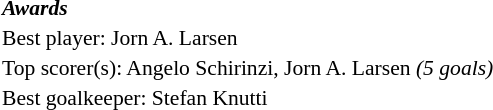<table width=100% cellspacing=1 style="font-size: 90%;">
<tr>
<td><strong><em>Awards</em></strong></td>
</tr>
<tr>
<td>Best player:  Jorn A. Larsen</td>
</tr>
<tr>
<td colspan=4>Top scorer(s):  Angelo Schirinzi,  Jorn A. Larsen <em>(5 goals)</em></td>
</tr>
<tr>
<td>Best goalkeeper:  Stefan Knutti</td>
</tr>
</table>
